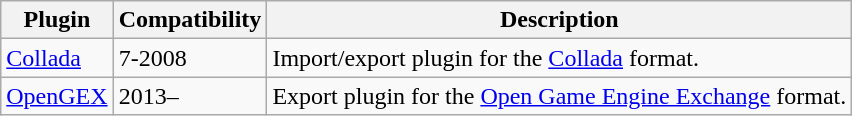<table class="wikitable">
<tr>
<th>Plugin</th>
<th>Compatibility</th>
<th>Description</th>
</tr>
<tr>
<td><a href='#'>Collada</a></td>
<td>7-2008</td>
<td>Import/export plugin for the <a href='#'>Collada</a> format.</td>
</tr>
<tr>
<td><a href='#'>OpenGEX</a></td>
<td>2013–</td>
<td>Export plugin for the <a href='#'>Open Game Engine Exchange</a> format.</td>
</tr>
</table>
